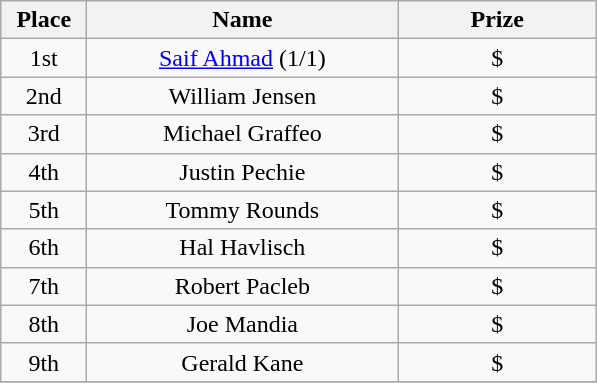<table class="wikitable" style="text-align:center">
<tr>
<th width="50">Place</th>
<th width="200">Name</th>
<th width="125">Prize</th>
</tr>
<tr>
<td>1st</td>
<td><a href='#'>Saif Ahmad</a> (1/1)</td>
<td>$</td>
</tr>
<tr>
<td>2nd</td>
<td>William Jensen</td>
<td>$</td>
</tr>
<tr>
<td>3rd</td>
<td>Michael Graffeo</td>
<td>$</td>
</tr>
<tr>
<td>4th</td>
<td>Justin Pechie</td>
<td>$</td>
</tr>
<tr>
<td>5th</td>
<td>Tommy Rounds</td>
<td>$</td>
</tr>
<tr>
<td>6th</td>
<td>Hal Havlisch</td>
<td>$</td>
</tr>
<tr>
<td>7th</td>
<td>Robert Pacleb</td>
<td>$</td>
</tr>
<tr>
<td>8th</td>
<td>Joe Mandia</td>
<td>$</td>
</tr>
<tr>
<td>9th</td>
<td>Gerald Kane</td>
<td>$</td>
</tr>
<tr>
</tr>
</table>
